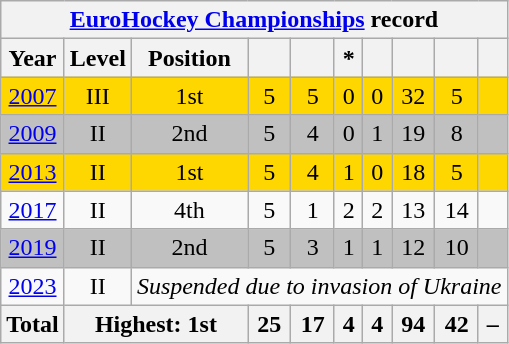<table class="wikitable" style="text-align: center;">
<tr>
<th colspan=11><a href='#'>EuroHockey Championships</a> record</th>
</tr>
<tr>
<th>Year</th>
<th>Level</th>
<th>Position</th>
<th></th>
<th></th>
<th>*</th>
<th></th>
<th></th>
<th></th>
<th></th>
</tr>
<tr bgcolor=gold>
<td> <a href='#'>2007</a></td>
<td>III</td>
<td>1st</td>
<td>5</td>
<td>5</td>
<td>0</td>
<td>0</td>
<td>32</td>
<td>5</td>
<td></td>
</tr>
<tr bgcolor=silver>
<td> <a href='#'>2009</a></td>
<td>II</td>
<td>2nd</td>
<td>5</td>
<td>4</td>
<td>0</td>
<td>1</td>
<td>19</td>
<td>8</td>
<td></td>
</tr>
<tr bgcolor=gold>
<td> <a href='#'>2013</a></td>
<td>II</td>
<td>1st</td>
<td>5</td>
<td>4</td>
<td>1</td>
<td>0</td>
<td>18</td>
<td>5</td>
<td></td>
</tr>
<tr>
<td> <a href='#'>2017</a></td>
<td>II</td>
<td>4th</td>
<td>5</td>
<td>1</td>
<td>2</td>
<td>2</td>
<td>13</td>
<td>14</td>
<td></td>
</tr>
<tr bgcolor=silver>
<td> <a href='#'>2019</a></td>
<td>II</td>
<td>2nd</td>
<td>5</td>
<td>3</td>
<td>1</td>
<td>1</td>
<td>12</td>
<td>10</td>
<td></td>
</tr>
<tr>
<td> <a href='#'>2023</a></td>
<td>II</td>
<td colspan=8><em>Suspended due to invasion of Ukraine</em></td>
</tr>
<tr>
<th>Total</th>
<th colspan=2>Highest: 1st</th>
<th>25</th>
<th>17</th>
<th>4</th>
<th>4</th>
<th>94</th>
<th>42</th>
<th>–</th>
</tr>
</table>
